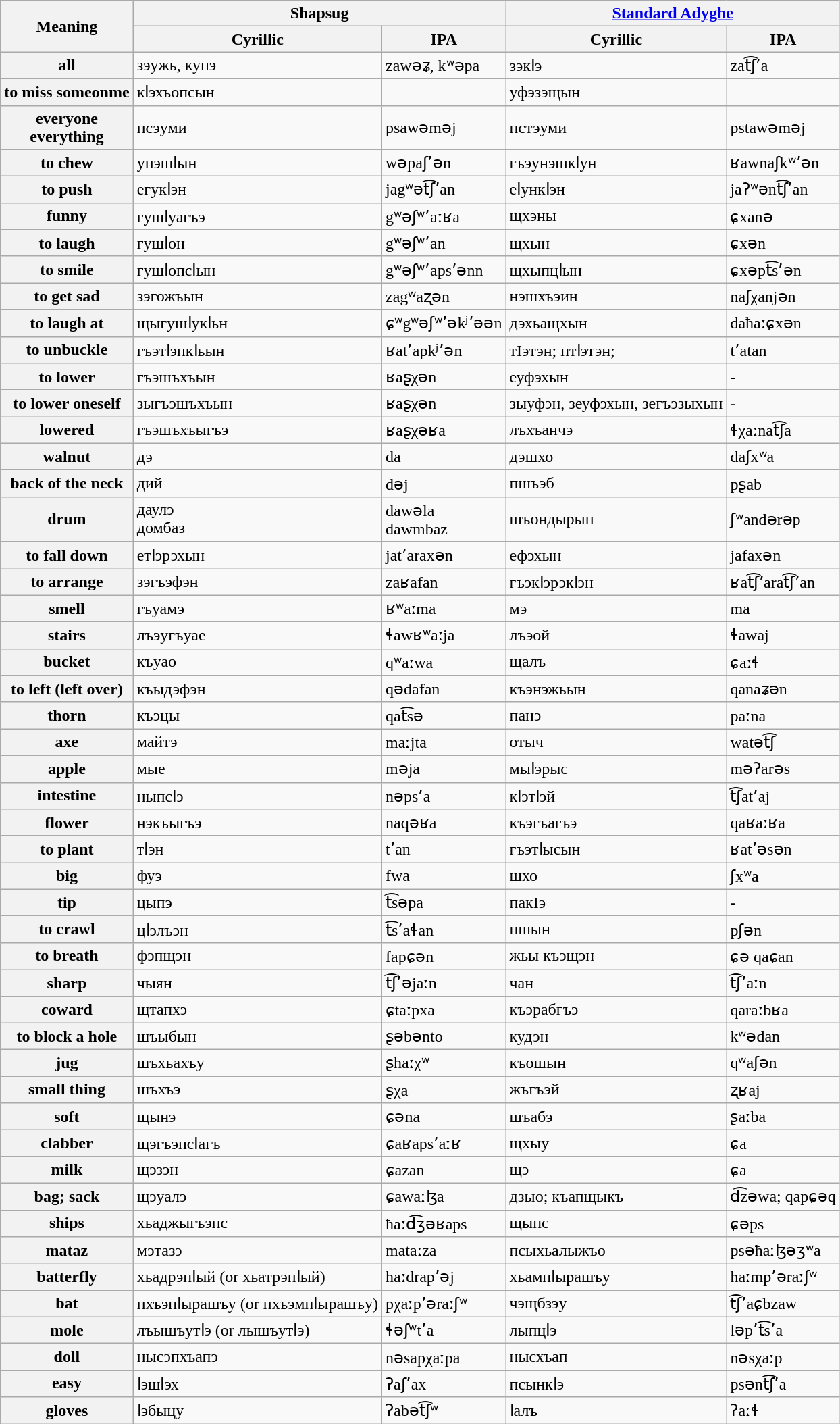<table class="wikitable">
<tr>
<th rowspan="2">Meaning</th>
<th colspan="2">Shapsug</th>
<th colspan="2"><a href='#'>Standard Adyghe</a></th>
</tr>
<tr>
<th>Cyrillic</th>
<th>IPA</th>
<th>Cyrillic</th>
<th>IPA</th>
</tr>
<tr>
<th>all</th>
<td>зэужь, купэ</td>
<td>zawəʑ, kʷəpa</td>
<td>зэкӏэ</td>
<td>zat͡ʃʼa</td>
</tr>
<tr>
<th>to miss someonme</th>
<td>кӏэхъопсын</td>
<td></td>
<td>уфэзэщын</td>
<td></td>
</tr>
<tr>
<th>everyone<br>everything</th>
<td>псэуми</td>
<td>psawəməj</td>
<td>пстэуми</td>
<td>pstawəməj</td>
</tr>
<tr>
<th>to chew</th>
<td>упэшӏын</td>
<td>wəpaʃʼən</td>
<td>гъэунэшкӏун</td>
<td>ʁawnaʃkʷʼən</td>
</tr>
<tr>
<th>to push</th>
<td>егукӏэн</td>
<td>jagʷət͡ʃʼan</td>
<td>еӏункӏэн</td>
<td>jaʔʷənt͡ʃʼan</td>
</tr>
<tr>
<th>funny</th>
<td>гушӏуагъэ</td>
<td>gʷəʃʷʼaːʁa</td>
<td>щхэны</td>
<td>ɕxanə</td>
</tr>
<tr>
<th>to laugh</th>
<td>гушӏон</td>
<td>gʷəʃʷʼan</td>
<td>щхын</td>
<td>ɕxən</td>
</tr>
<tr>
<th>to smile</th>
<td>гушӏопсӏын</td>
<td>gʷəʃʷʼapsʼənn</td>
<td>щхыпцӏын</td>
<td>ɕxəpt͡sʼən</td>
</tr>
<tr>
<th>to get sad</th>
<td>зэгожъын</td>
<td>zagʷaʐən</td>
<td>нэшхъэин</td>
<td>naʃχanjən</td>
</tr>
<tr>
<th>to laugh at</th>
<td>щыгушӏукӏьн</td>
<td>ɕʷgʷəʃʷʼəkʲʼəən</td>
<td>дэхьащхын</td>
<td>daħaːɕxən</td>
</tr>
<tr>
<th>to unbuckle</th>
<td>гъэтӏэпкӏьын</td>
<td>ʁatʼapkʲʼən</td>
<td>тIэтэн; птӏэтэн;</td>
<td>tʼatan</td>
</tr>
<tr>
<th>to lower</th>
<td>гъэшъхъын</td>
<td>ʁaʂχən</td>
<td>еуфэхын</td>
<td>-</td>
</tr>
<tr>
<th>to lower oneself</th>
<td>зыгъэшъхъын</td>
<td>ʁaʂχən</td>
<td>зыуфэн, зеуфэхын, зегъэзыхын</td>
<td>-</td>
</tr>
<tr>
<th>lowered</th>
<td>гъэшъхъыгъэ</td>
<td>ʁaʂχəʁa</td>
<td>лъхъанчэ</td>
<td>ɬχaːnat͡ʃa</td>
</tr>
<tr>
<th>walnut</th>
<td>дэ</td>
<td>da</td>
<td>дэшхо</td>
<td>daʃxʷa</td>
</tr>
<tr>
<th>back of the neck</th>
<td>дий</td>
<td>dəj</td>
<td>пшъэб</td>
<td>pʂab</td>
</tr>
<tr>
<th>drum</th>
<td>даулэ<br>домбаз</td>
<td>dawəla<br>dawmbaz</td>
<td>шъондырып</td>
<td>ʃʷandərəp</td>
</tr>
<tr>
<th>to fall down</th>
<td>етӏэрэхын</td>
<td>jatʼaraxən</td>
<td>ефэхын</td>
<td>jafaxən</td>
</tr>
<tr>
<th>to arrange</th>
<td>зэгъэфэн</td>
<td>zaʁafan</td>
<td>гъэкӏэрэкӏэн</td>
<td>ʁat͡ʃʼarat͡ʃʼan</td>
</tr>
<tr>
<th>smell</th>
<td>гъуамэ</td>
<td>ʁʷaːma</td>
<td>мэ</td>
<td>ma</td>
</tr>
<tr>
<th>stairs</th>
<td>лъэугъуае</td>
<td>ɬawʁʷaːja</td>
<td>лъэой</td>
<td>ɬawaj</td>
</tr>
<tr>
<th>bucket</th>
<td>къуао</td>
<td>qʷaːwa</td>
<td>щалъ</td>
<td>ɕaːɬ</td>
</tr>
<tr>
<th>to left (left over)</th>
<td>къыдэфэн</td>
<td>qədafan</td>
<td>къэнэжьын</td>
<td>qanaʑən</td>
</tr>
<tr>
<th>thorn</th>
<td>къэцы</td>
<td>qat͡sə</td>
<td>панэ</td>
<td>paːna</td>
</tr>
<tr>
<th>axe</th>
<td>майтэ</td>
<td>maːjta</td>
<td>отыч</td>
<td>watət͡ʃ</td>
</tr>
<tr>
<th>apple</th>
<td>мые</td>
<td>məja</td>
<td>мыӏэрыс</td>
<td>məʔarəs</td>
</tr>
<tr>
<th>intestine</th>
<td>ныпсӏэ</td>
<td>nəpsʼa</td>
<td>кӏэтӏэй</td>
<td>t͡ʃatʼaj</td>
</tr>
<tr>
<th>flower</th>
<td>нэкъыгъэ</td>
<td>naqəʁa</td>
<td>къэгъагъэ</td>
<td>qaʁaːʁa</td>
</tr>
<tr>
<th>to plant</th>
<td>тӏэн</td>
<td>tʼan</td>
<td>гъэтӏысын</td>
<td>ʁatʼəsən</td>
</tr>
<tr>
<th>big</th>
<td>фуэ</td>
<td>fwa</td>
<td>шхо</td>
<td>ʃxʷa</td>
</tr>
<tr>
<th>tip</th>
<td>цыпэ</td>
<td>t͡səpa</td>
<td>пакIэ</td>
<td>-</td>
</tr>
<tr>
<th>to crawl</th>
<td>цӏэлъэн</td>
<td>t͡sʼaɬan</td>
<td>пшын</td>
<td>pʃən</td>
</tr>
<tr>
<th>to breath</th>
<td>фэпщэн</td>
<td>fapɕən</td>
<td>жьы къэщэн</td>
<td>ɕə qaɕan</td>
</tr>
<tr —>
<th>sharp</th>
<td>чыян</td>
<td>t͡ʃʼəjaːn</td>
<td>чан</td>
<td>t͡ʃʼaːn</td>
</tr>
<tr>
<th>coward</th>
<td>щтапхэ</td>
<td>ɕtaːpxa</td>
<td>къэрабгъэ</td>
<td>qaraːbʁa</td>
</tr>
<tr>
<th>to block a hole</th>
<td>шъыбын</td>
<td>ʂəbənto</td>
<td>кудэн</td>
<td>kʷədan</td>
</tr>
<tr>
<th>jug</th>
<td>шъхьахъу</td>
<td>ʂħaːχʷ</td>
<td>къошын</td>
<td>qʷaʃən</td>
</tr>
<tr>
<th>small thing</th>
<td>шъхъэ</td>
<td>ʂχa</td>
<td>жъгъэй</td>
<td>ʐʁaj</td>
</tr>
<tr>
<th>soft</th>
<td>щынэ</td>
<td>ɕəna</td>
<td>шъабэ</td>
<td>ʂaːba</td>
</tr>
<tr>
<th>clabber</th>
<td>щэгъэпсӏагъ</td>
<td>ɕaʁapsʼaːʁ</td>
<td>щхыу</td>
<td>ɕa</td>
</tr>
<tr>
<th>milk</th>
<td>щэзэн</td>
<td>ɕazan</td>
<td>щэ</td>
<td>ɕa</td>
</tr>
<tr>
<th>bag; sack</th>
<td>щэуалэ</td>
<td>ɕawaːɮa</td>
<td>дзыо; къапщыкъ</td>
<td>d͡zəwa; qapɕəq</td>
</tr>
<tr>
<th>ships</th>
<td>хьаджыгъэпс</td>
<td>ħaːd͡ʒəʁaps</td>
<td>щыпс</td>
<td>ɕəps</td>
</tr>
<tr>
<th>mataz</th>
<td>мэтазэ</td>
<td>mataːza</td>
<td>псыхьалыжъо</td>
<td>psəħaːɮəʒʷa</td>
</tr>
<tr>
<th>batterfly</th>
<td>хьадрэпӏый (or хьатрэпӏый)</td>
<td>ħaːdrapʼəj</td>
<td>хьампӏырашъу</td>
<td>ħaːmpʼəraːʃʷ</td>
</tr>
<tr>
<th>bat</th>
<td>пхъэпӏырашъу (or пхъэмпӏырашъу)</td>
<td>pχaːpʼəraːʃʷ</td>
<td>чэщбзэу</td>
<td>t͡ʃʼaɕbzaw</td>
</tr>
<tr>
<th>mole</th>
<td>лъышъутӏэ (or лышъутӏэ)</td>
<td>ɬəʃʷtʼa</td>
<td>лыпцӏэ</td>
<td>ləpʼt͡sʼa</td>
</tr>
<tr>
<th>doll</th>
<td>нысэпхъапэ</td>
<td>nəsapχaːpa</td>
<td>нысхъап</td>
<td>nəsχaːp</td>
</tr>
<tr>
<th>easy</th>
<td>ӏэшӏэх</td>
<td>ʔaʃʼax</td>
<td>псынкӏэ</td>
<td>psənt͡ʃʼa</td>
</tr>
<tr>
<th>gloves</th>
<td>ӏэбыцу</td>
<td>ʔabət͡ʃʷ</td>
<td>ӏалъ</td>
<td>ʔaːɬ</td>
</tr>
</table>
